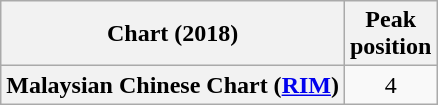<table class="wikitable plainrowheaders" style="text-align:center">
<tr>
<th scope="col">Chart (2018)</th>
<th scope="col">Peak<br>position</th>
</tr>
<tr>
<th scope="row">Malaysian Chinese Chart (<a href='#'>RIM</a>)</th>
<td>4</td>
</tr>
</table>
